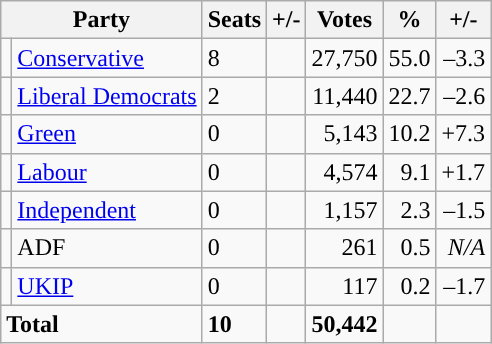<table class="wikitable sortable">
<tr>
<th colspan="2">Party</th>
<th>Seats</th>
<th>+/-</th>
<th>Votes</th>
<th>%</th>
<th>+/-</th>
</tr>
<tr>
<td style="background-color: "></td>
<td><a href='#'>Conservative</a></td>
<td>8</td>
<td></td>
<td style="text-align:right;">27,750</td>
<td style="text-align:right;">55.0</td>
<td style="text-align:right;">–3.3</td>
</tr>
<tr>
<td style="background-color: "></td>
<td><a href='#'>Liberal Democrats</a></td>
<td>2</td>
<td></td>
<td style="text-align:right;">11,440</td>
<td style="text-align:right;">22.7</td>
<td style="text-align:right;">–2.6</td>
</tr>
<tr>
<td style="background-color: "></td>
<td><a href='#'>Green</a></td>
<td>0</td>
<td></td>
<td style="text-align:right;">5,143</td>
<td style="text-align:right;">10.2</td>
<td style="text-align:right;">+7.3</td>
</tr>
<tr>
<td style="background-color: "></td>
<td><a href='#'>Labour</a></td>
<td>0</td>
<td></td>
<td style="text-align:right;">4,574</td>
<td style="text-align:right;">9.1</td>
<td style="text-align:right;">+1.7</td>
</tr>
<tr>
<td style="background-color: "></td>
<td><a href='#'>Independent</a></td>
<td>0</td>
<td></td>
<td style="text-align:right;">1,157</td>
<td style="text-align:right;">2.3</td>
<td style="text-align:right;">–1.5</td>
</tr>
<tr>
<td style="background-color: "></td>
<td>ADF</td>
<td>0</td>
<td></td>
<td style="text-align:right;">261</td>
<td style="text-align:right;">0.5</td>
<td style="text-align:right;"><em>N/A</em></td>
</tr>
<tr>
<td style="background-color: "></td>
<td><a href='#'>UKIP</a></td>
<td>0</td>
<td></td>
<td style="text-align:right;">117</td>
<td style="text-align:right;">0.2</td>
<td style="text-align:right;">–1.7</td>
</tr>
<tr>
<td colspan="2"><strong>Total</strong></td>
<td><strong>10</strong></td>
<td></td>
<td style="text-align:right;"><strong>50,442</strong></td>
<td style="text-align:right;"></td>
<td style="text-align:right;"></td>
</tr>
</table>
